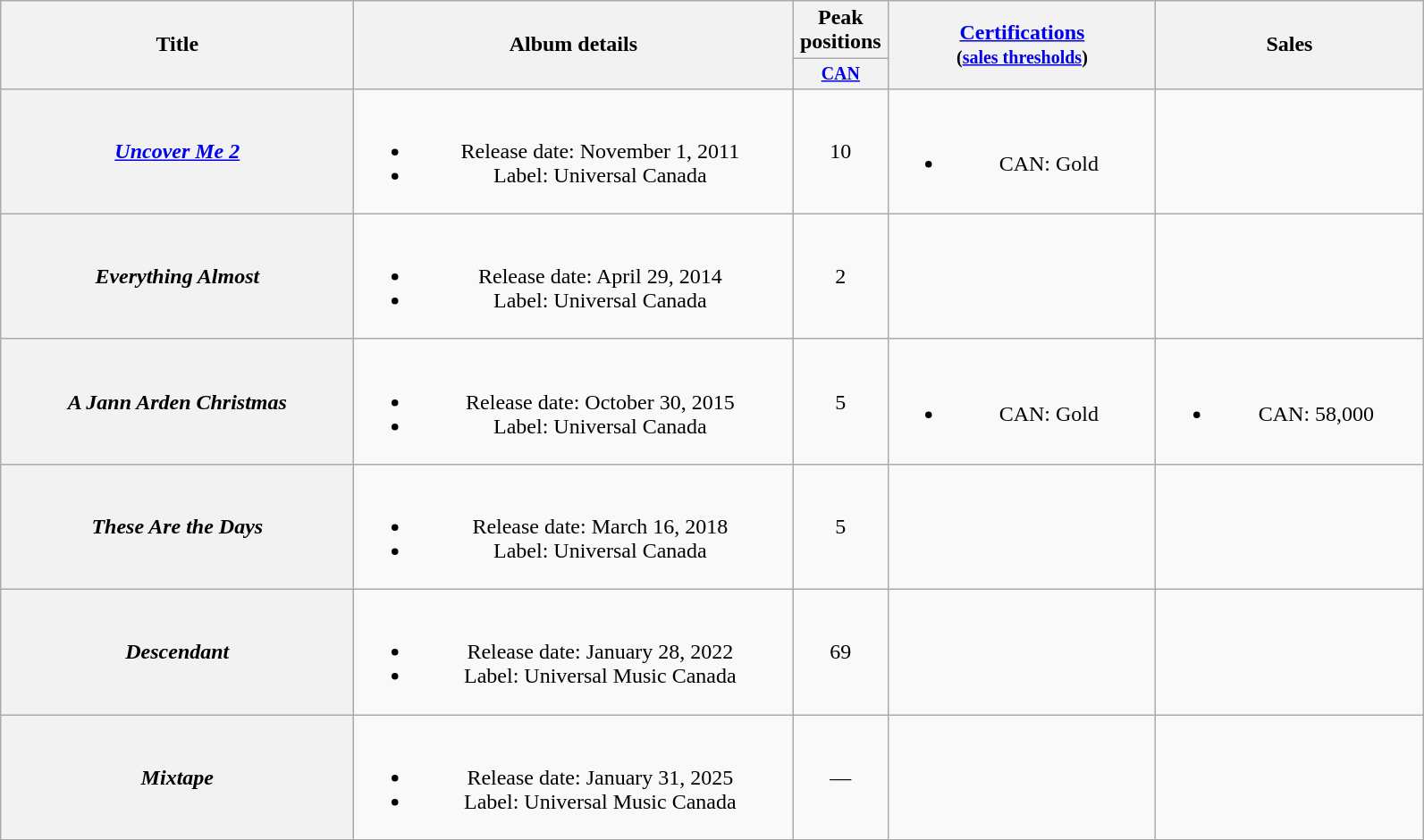<table class="wikitable plainrowheaders" style="text-align:center;">
<tr>
<th scope="col" rowspan="2" style="width:16em;">Title</th>
<th scope="col" rowspan="2" style="width:20em;">Album details</th>
<th scope="col" colspan="1">Peak positions</th>
<th scope="col" rowspan="2" style="width:12em;"><a href='#'>Certifications</a><br><small>(<a href='#'>sales thresholds</a>)</small></th>
<th scope="col" rowspan="2" style="width:12em;">Sales</th>
</tr>
<tr style="font-size:smaller;">
<th scope="col" width="65"><a href='#'>CAN</a><br></th>
</tr>
<tr>
<th scope="row"><em><a href='#'>Uncover Me 2</a></em></th>
<td><br><ul><li>Release date: November 1, 2011</li><li>Label: Universal Canada</li></ul></td>
<td>10</td>
<td><br><ul><li>CAN: Gold</li></ul></td>
<td></td>
</tr>
<tr>
<th scope="row"><em>Everything Almost</em></th>
<td><br><ul><li>Release date: April 29, 2014</li><li>Label: Universal Canada</li></ul></td>
<td>2</td>
<td></td>
<td></td>
</tr>
<tr>
<th scope="row"><em>A Jann Arden Christmas</em></th>
<td><br><ul><li>Release date: October 30, 2015</li><li>Label: Universal Canada</li></ul></td>
<td>5</td>
<td><br><ul><li>CAN: Gold</li></ul></td>
<td><br><ul><li>CAN: 58,000</li></ul></td>
</tr>
<tr>
<th scope="row"><em>These Are the Days</em></th>
<td><br><ul><li>Release date: March 16, 2018</li><li>Label: Universal Canada</li></ul></td>
<td>5</td>
<td></td>
<td></td>
</tr>
<tr>
<th scope="row"><em>Descendant</em></th>
<td><br><ul><li>Release date: January 28, 2022</li><li>Label: Universal Music Canada</li></ul></td>
<td>69</td>
<td></td>
<td></td>
</tr>
<tr>
<th scope="row"><em>Mixtape</em></th>
<td><br><ul><li>Release date: January 31, 2025</li><li>Label: Universal Music Canada</li></ul></td>
<td>—</td>
<td></td>
<td></td>
</tr>
</table>
